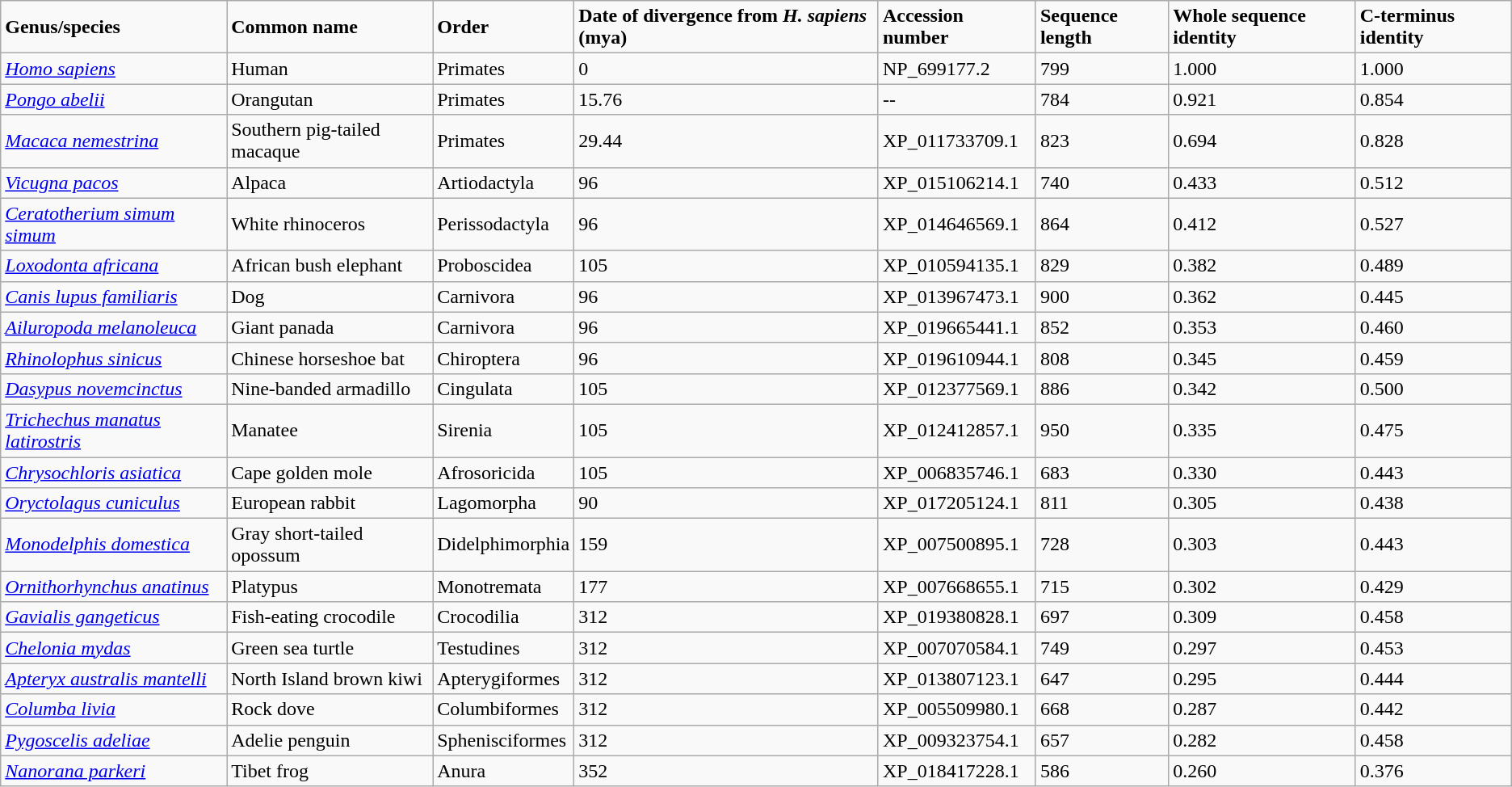<table class="wikitable sortable mw-collapsible">
<tr>
<td><strong>Genus/species</strong></td>
<td><strong>Common name</strong></td>
<td><strong>Order</strong></td>
<td><strong>Date of divergence from <em>H. sapiens</em> (mya)</strong></td>
<td><strong>Accession number</strong></td>
<td><strong>Sequence length</strong></td>
<td><strong>Whole sequence  identity </strong></td>
<td><strong>C-terminus  identity </strong></td>
</tr>
<tr>
<td><em><a href='#'>Homo sapiens</a></em></td>
<td>Human</td>
<td>Primates</td>
<td>0</td>
<td>NP_699177.2</td>
<td>799</td>
<td>1.000</td>
<td>1.000</td>
</tr>
<tr>
<td><em><a href='#'>Pongo abelii</a></em></td>
<td>Orangutan</td>
<td>Primates</td>
<td>15.76</td>
<td>--</td>
<td>784</td>
<td>0.921</td>
<td>0.854</td>
</tr>
<tr>
<td><em><a href='#'>Macaca nemestrina</a></em></td>
<td>Southern pig-tailed macaque</td>
<td>Primates</td>
<td>29.44</td>
<td>XP_011733709.1</td>
<td>823</td>
<td>0.694</td>
<td>0.828</td>
</tr>
<tr>
<td><em><a href='#'>Vicugna pacos</a></em></td>
<td>Alpaca</td>
<td>Artiodactyla</td>
<td>96</td>
<td>XP_015106214.1</td>
<td>740</td>
<td>0.433</td>
<td>0.512</td>
</tr>
<tr>
<td><em><a href='#'>Ceratotherium simum simum</a></em></td>
<td>White rhinoceros</td>
<td>Perissodactyla</td>
<td>96</td>
<td>XP_014646569.1</td>
<td>864</td>
<td>0.412</td>
<td>0.527</td>
</tr>
<tr>
<td><em><a href='#'>Loxodonta africana</a></em></td>
<td>African bush elephant</td>
<td>Proboscidea</td>
<td>105</td>
<td>XP_010594135.1</td>
<td>829</td>
<td>0.382</td>
<td>0.489</td>
</tr>
<tr>
<td><em><a href='#'>Canis lupus familiaris</a></em></td>
<td>Dog</td>
<td>Carnivora</td>
<td>96</td>
<td>XP_013967473.1</td>
<td>900</td>
<td>0.362</td>
<td>0.445</td>
</tr>
<tr>
<td><em><a href='#'>Ailuropoda melanoleuca</a></em></td>
<td>Giant panada</td>
<td>Carnivora</td>
<td>96</td>
<td>XP_019665441.1</td>
<td>852</td>
<td>0.353</td>
<td>0.460</td>
</tr>
<tr>
<td><em><a href='#'>Rhinolophus sinicus</a></em></td>
<td>Chinese horseshoe bat</td>
<td>Chiroptera</td>
<td>96</td>
<td>XP_019610944.1</td>
<td>808</td>
<td>0.345</td>
<td>0.459</td>
</tr>
<tr>
<td><em><a href='#'>Dasypus novemcinctus</a></em></td>
<td>Nine-banded armadillo</td>
<td>Cingulata</td>
<td>105</td>
<td>XP_012377569.1</td>
<td>886</td>
<td>0.342</td>
<td>0.500</td>
</tr>
<tr>
<td><em><a href='#'>Trichechus manatus latirostris</a></em></td>
<td>Manatee</td>
<td>Sirenia</td>
<td>105</td>
<td>XP_012412857.1</td>
<td>950</td>
<td>0.335</td>
<td>0.475</td>
</tr>
<tr>
<td><em><a href='#'>Chrysochloris asiatica</a></em></td>
<td>Cape golden mole</td>
<td>Afrosoricida</td>
<td>105</td>
<td>XP_006835746.1</td>
<td>683</td>
<td>0.330</td>
<td>0.443</td>
</tr>
<tr>
<td><em><a href='#'>Oryctolagus cuniculus</a></em></td>
<td>European rabbit</td>
<td>Lagomorpha</td>
<td>90</td>
<td>XP_017205124.1</td>
<td>811</td>
<td>0.305</td>
<td>0.438</td>
</tr>
<tr>
<td><em><a href='#'>Monodelphis domestica</a></em></td>
<td>Gray short-tailed opossum</td>
<td>Didelphimorphia</td>
<td>159</td>
<td>XP_007500895.1</td>
<td>728</td>
<td>0.303</td>
<td>0.443</td>
</tr>
<tr>
<td><em><a href='#'>Ornithorhynchus anatinus</a></em></td>
<td>Platypus</td>
<td>Monotremata</td>
<td>177</td>
<td>XP_007668655.1</td>
<td>715</td>
<td>0.302</td>
<td>0.429</td>
</tr>
<tr>
<td><em><a href='#'>Gavialis gangeticus</a></em></td>
<td>Fish-eating crocodile</td>
<td>Crocodilia</td>
<td>312</td>
<td>XP_019380828.1</td>
<td>697</td>
<td>0.309</td>
<td>0.458</td>
</tr>
<tr>
<td><em><a href='#'>Chelonia mydas</a></em></td>
<td>Green sea turtle</td>
<td>Testudines</td>
<td>312</td>
<td>XP_007070584.1</td>
<td>749</td>
<td>0.297</td>
<td>0.453</td>
</tr>
<tr>
<td><em><a href='#'>Apteryx australis mantelli</a></em></td>
<td>North Island brown kiwi</td>
<td>Apterygiformes</td>
<td>312</td>
<td>XP_013807123.1</td>
<td>647</td>
<td>0.295</td>
<td>0.444</td>
</tr>
<tr>
<td><em><a href='#'>Columba livia</a></em></td>
<td>Rock dove</td>
<td>Columbiformes</td>
<td>312</td>
<td>XP_005509980.1</td>
<td>668</td>
<td>0.287</td>
<td>0.442</td>
</tr>
<tr>
<td><em><a href='#'>Pygoscelis adeliae</a></em></td>
<td>Adelie penguin</td>
<td>Sphenisciformes</td>
<td>312</td>
<td>XP_009323754.1</td>
<td>657</td>
<td>0.282</td>
<td>0.458</td>
</tr>
<tr>
<td><em><a href='#'>Nanorana parkeri</a></em></td>
<td>Tibet frog</td>
<td>Anura</td>
<td>352</td>
<td>XP_018417228.1</td>
<td>586</td>
<td>0.260</td>
<td>0.376</td>
</tr>
</table>
